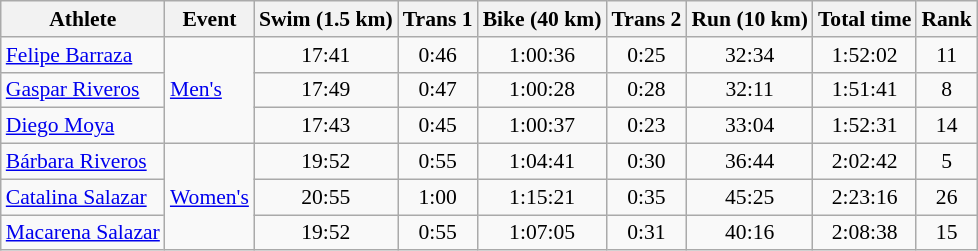<table class="wikitable" style="font-size:90%;">
<tr>
<th>Athlete</th>
<th>Event</th>
<th>Swim (1.5 km)</th>
<th>Trans 1</th>
<th>Bike (40 km)</th>
<th>Trans 2</th>
<th>Run (10 km)</th>
<th>Total time</th>
<th>Rank</th>
</tr>
<tr align=center>
<td align=left><a href='#'>Felipe Barraza</a></td>
<td align=left rowspan=3><a href='#'>Men's</a></td>
<td>17:41</td>
<td>0:46</td>
<td>1:00:36</td>
<td>0:25</td>
<td>32:34</td>
<td>1:52:02</td>
<td>11</td>
</tr>
<tr align=center>
<td align=left><a href='#'>Gaspar Riveros</a></td>
<td>17:49</td>
<td>0:47</td>
<td>1:00:28</td>
<td>0:28</td>
<td>32:11</td>
<td>1:51:41</td>
<td>8</td>
</tr>
<tr align=center>
<td align=left><a href='#'>Diego Moya</a></td>
<td>17:43</td>
<td>0:45</td>
<td>1:00:37</td>
<td>0:23</td>
<td>33:04</td>
<td>1:52:31</td>
<td>14</td>
</tr>
<tr align=center>
<td align=left><a href='#'>Bárbara Riveros</a></td>
<td align=left rowspan=3><a href='#'>Women's</a></td>
<td>19:52</td>
<td>0:55</td>
<td>1:04:41</td>
<td>0:30</td>
<td>36:44</td>
<td>2:02:42</td>
<td>5</td>
</tr>
<tr align=center>
<td align=left><a href='#'>Catalina Salazar</a></td>
<td>20:55</td>
<td>1:00</td>
<td>1:15:21</td>
<td>0:35</td>
<td>45:25</td>
<td>2:23:16</td>
<td>26</td>
</tr>
<tr align=center>
<td align=left><a href='#'>Macarena Salazar</a></td>
<td>19:52</td>
<td>0:55</td>
<td>1:07:05</td>
<td>0:31</td>
<td>40:16</td>
<td>2:08:38</td>
<td>15</td>
</tr>
</table>
